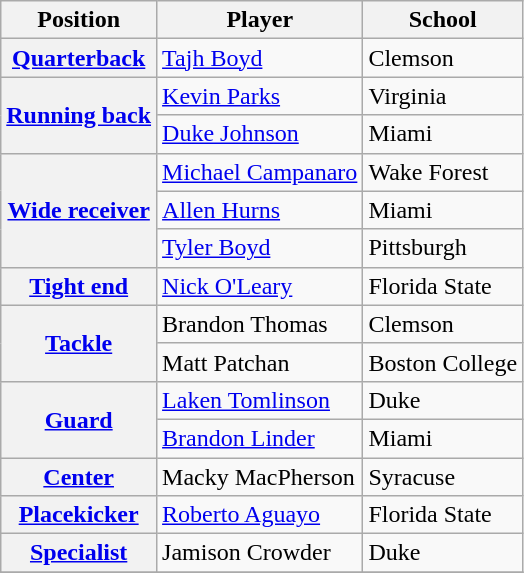<table class="wikitable">
<tr>
<th>Position</th>
<th>Player</th>
<th>School</th>
</tr>
<tr>
<th rowspan="1"><a href='#'>Quarterback</a></th>
<td><a href='#'>Tajh Boyd</a></td>
<td>Clemson</td>
</tr>
<tr>
<th rowspan="2"><a href='#'>Running back</a></th>
<td><a href='#'>Kevin Parks</a></td>
<td>Virginia</td>
</tr>
<tr>
<td><a href='#'>Duke Johnson</a></td>
<td>Miami</td>
</tr>
<tr>
<th rowspan="3"><a href='#'>Wide receiver</a></th>
<td><a href='#'>Michael Campanaro</a></td>
<td>Wake Forest</td>
</tr>
<tr>
<td><a href='#'>Allen Hurns</a></td>
<td>Miami</td>
</tr>
<tr>
<td><a href='#'>Tyler Boyd</a></td>
<td>Pittsburgh</td>
</tr>
<tr>
<th rowspan="1"><a href='#'>Tight end</a></th>
<td><a href='#'>Nick O'Leary</a></td>
<td>Florida State</td>
</tr>
<tr>
<th rowspan="2"><a href='#'>Tackle</a></th>
<td>Brandon Thomas</td>
<td>Clemson</td>
</tr>
<tr>
<td>Matt Patchan</td>
<td>Boston College</td>
</tr>
<tr>
<th rowspan="2"><a href='#'>Guard</a></th>
<td><a href='#'>Laken Tomlinson</a></td>
<td>Duke</td>
</tr>
<tr>
<td><a href='#'>Brandon Linder</a></td>
<td>Miami</td>
</tr>
<tr>
<th rowspan="1"><a href='#'>Center</a></th>
<td>Macky MacPherson</td>
<td>Syracuse</td>
</tr>
<tr>
<th rowspan="1"><a href='#'>Placekicker</a></th>
<td><a href='#'>Roberto Aguayo</a></td>
<td>Florida State</td>
</tr>
<tr>
<th rowspan="1"><a href='#'>Specialist</a></th>
<td>Jamison Crowder</td>
<td>Duke</td>
</tr>
<tr>
</tr>
</table>
